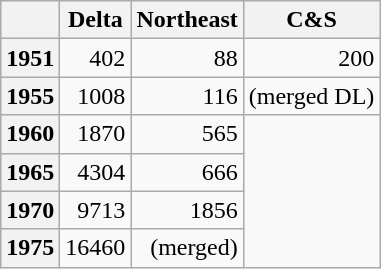<table class="wikitable">
<tr>
<th></th>
<th>Delta</th>
<th>Northeast</th>
<th>C&S</th>
</tr>
<tr style="text-align:right;">
<th scope="row">1951</th>
<td>402</td>
<td>88</td>
<td>200</td>
</tr>
<tr style="text-align:right;">
<th scope="row">1955</th>
<td>1008</td>
<td>116</td>
<td>(merged DL)</td>
</tr>
<tr style="text-align:right;">
<th scope="row">1960</th>
<td>1870</td>
<td>565</td>
</tr>
<tr style="text-align:right;">
<th scope="row">1965</th>
<td>4304</td>
<td>666</td>
</tr>
<tr style="text-align:right;">
<th scope="row">1970</th>
<td>9713</td>
<td>1856</td>
</tr>
<tr style="text-align:right;">
<th scope="row">1975</th>
<td>16460</td>
<td>(merged)</td>
</tr>
</table>
